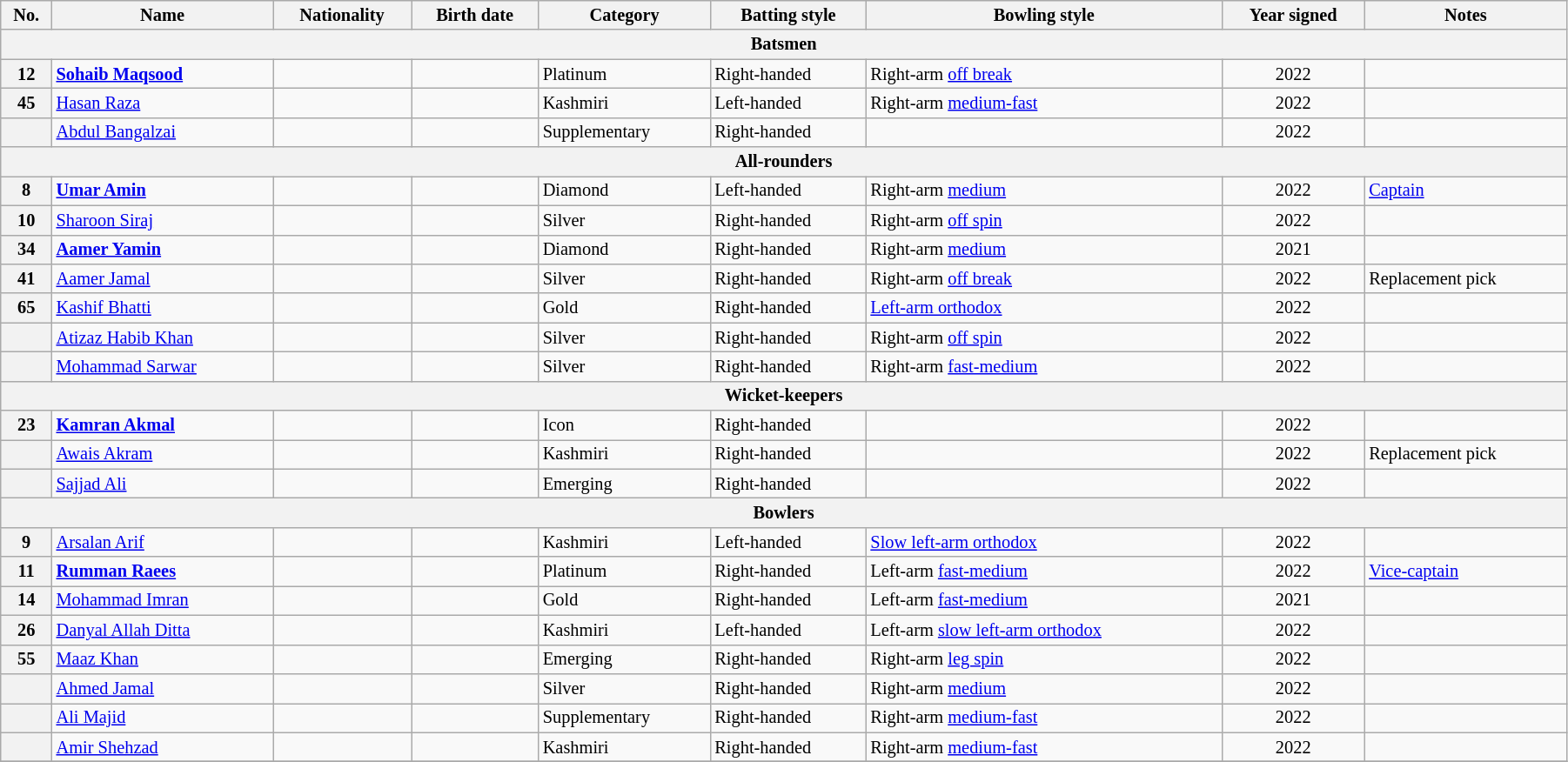<table class="wikitable" style="font-size:85%; width:95%;">
<tr>
<th>No.</th>
<th>Name</th>
<th>Nationality</th>
<th>Birth date</th>
<th>Category</th>
<th>Batting style</th>
<th>Bowling style</th>
<th>Year signed</th>
<th>Notes</th>
</tr>
<tr>
<th colspan="9" style=text-align:center;">Batsmen</th>
</tr>
<tr>
<th>12</th>
<td><strong><a href='#'>Sohaib Maqsood</a></strong></td>
<td></td>
<td></td>
<td>Platinum</td>
<td>Right-handed</td>
<td>Right-arm <a href='#'>off break</a></td>
<td style="text-align:center;">2022</td>
<td></td>
</tr>
<tr>
<th>45</th>
<td><a href='#'>Hasan Raza</a></td>
<td></td>
<td></td>
<td>Kashmiri</td>
<td>Left-handed</td>
<td>Right-arm <a href='#'>medium-fast</a></td>
<td style="text-align:center;">2022</td>
<td></td>
</tr>
<tr>
<th></th>
<td><a href='#'>Abdul Bangalzai</a></td>
<td></td>
<td></td>
<td>Supplementary</td>
<td>Right-handed</td>
<td></td>
<td style="text-align:center;">2022</td>
<td></td>
</tr>
<tr>
<th colspan="9" style=text-align:center;">All-rounders</th>
</tr>
<tr>
<th>8</th>
<td><strong><a href='#'>Umar Amin</a></strong></td>
<td></td>
<td></td>
<td>Diamond</td>
<td>Left-handed</td>
<td>Right-arm <a href='#'>medium</a></td>
<td style="text-align:center;">2022</td>
<td><a href='#'>Captain</a></td>
</tr>
<tr>
<th>10</th>
<td><a href='#'>Sharoon Siraj</a></td>
<td></td>
<td></td>
<td>Silver</td>
<td>Right-handed</td>
<td>Right-arm <a href='#'>off spin</a></td>
<td style="text-align:center;">2022</td>
<td></td>
</tr>
<tr>
<th>34</th>
<td><strong><a href='#'>Aamer Yamin</a></strong></td>
<td></td>
<td></td>
<td>Diamond</td>
<td>Right-handed</td>
<td>Right-arm <a href='#'>medium</a></td>
<td style="text-align:center;">2021</td>
<td></td>
</tr>
<tr>
<th>41</th>
<td><a href='#'>Aamer Jamal</a></td>
<td></td>
<td></td>
<td>Silver</td>
<td>Right-handed</td>
<td>Right-arm <a href='#'>off break</a></td>
<td style="text-align:center;">2022</td>
<td>Replacement pick</td>
</tr>
<tr>
<th>65</th>
<td><a href='#'>Kashif Bhatti</a></td>
<td></td>
<td></td>
<td>Gold</td>
<td>Right-handed</td>
<td><a href='#'>Left-arm orthodox</a></td>
<td style="text-align:center;">2022</td>
<td></td>
</tr>
<tr>
<th></th>
<td><a href='#'>Atizaz Habib Khan</a></td>
<td></td>
<td></td>
<td>Silver</td>
<td>Right-handed</td>
<td>Right-arm <a href='#'>off spin</a></td>
<td style="text-align:center;">2022</td>
<td></td>
</tr>
<tr>
<th></th>
<td><a href='#'>Mohammad Sarwar</a></td>
<td></td>
<td></td>
<td>Silver</td>
<td>Right-handed</td>
<td>Right-arm <a href='#'>fast-medium</a></td>
<td style="text-align:center;">2022</td>
<td></td>
</tr>
<tr>
<th colspan="9" style=text-align:center;">Wicket-keepers</th>
</tr>
<tr>
<th>23</th>
<td><strong><a href='#'>Kamran Akmal</a></strong></td>
<td></td>
<td></td>
<td>Icon</td>
<td>Right-handed</td>
<td></td>
<td style="text-align:center;">2022</td>
<td></td>
</tr>
<tr>
<th></th>
<td><a href='#'>Awais Akram</a></td>
<td></td>
<td></td>
<td>Kashmiri</td>
<td>Right-handed</td>
<td></td>
<td style="text-align:center;">2022</td>
<td>Replacement pick</td>
</tr>
<tr>
<th></th>
<td><a href='#'>Sajjad Ali</a></td>
<td></td>
<td></td>
<td>Emerging</td>
<td>Right-handed</td>
<td></td>
<td style="text-align:center;">2022</td>
<td></td>
</tr>
<tr>
<th colspan="9" style=text-align:center;">Bowlers</th>
</tr>
<tr>
<th>9</th>
<td><a href='#'>Arsalan Arif</a></td>
<td></td>
<td></td>
<td>Kashmiri</td>
<td>Left-handed</td>
<td><a href='#'>Slow left-arm orthodox</a></td>
<td style="text-align:center;">2022</td>
<td></td>
</tr>
<tr>
<th>11</th>
<td><strong><a href='#'>Rumman Raees</a></strong></td>
<td></td>
<td></td>
<td>Platinum</td>
<td>Right-handed</td>
<td>Left-arm <a href='#'>fast-medium</a></td>
<td style="text-align:center;">2022</td>
<td><a href='#'>Vice-captain</a></td>
</tr>
<tr>
<th>14</th>
<td><a href='#'>Mohammad Imran</a></td>
<td></td>
<td></td>
<td>Gold</td>
<td>Right-handed</td>
<td>Left-arm <a href='#'>fast-medium</a></td>
<td style="text-align:center;">2021</td>
<td></td>
</tr>
<tr>
<th>26</th>
<td><a href='#'>Danyal Allah Ditta</a></td>
<td></td>
<td></td>
<td>Kashmiri</td>
<td>Left-handed</td>
<td>Left-arm <a href='#'>slow left-arm orthodox</a></td>
<td style="text-align:center;">2022</td>
<td></td>
</tr>
<tr>
<th>55</th>
<td><a href='#'>Maaz Khan</a></td>
<td></td>
<td></td>
<td>Emerging</td>
<td>Right-handed</td>
<td>Right-arm <a href='#'>leg spin</a></td>
<td style="text-align:center;">2022</td>
<td></td>
</tr>
<tr>
<th></th>
<td><a href='#'>Ahmed Jamal</a></td>
<td></td>
<td></td>
<td>Silver</td>
<td>Right-handed</td>
<td>Right-arm <a href='#'>medium</a></td>
<td style="text-align:center;">2022</td>
<td></td>
</tr>
<tr>
<th></th>
<td><a href='#'>Ali Majid</a></td>
<td></td>
<td></td>
<td>Supplementary</td>
<td>Right-handed</td>
<td>Right-arm <a href='#'>medium-fast</a></td>
<td style="text-align:center;">2022</td>
<td></td>
</tr>
<tr>
<th></th>
<td><a href='#'>Amir Shehzad</a></td>
<td></td>
<td></td>
<td>Kashmiri</td>
<td>Right-handed</td>
<td>Right-arm <a href='#'>medium-fast</a></td>
<td style="text-align:center;">2022</td>
<td></td>
</tr>
<tr>
</tr>
</table>
